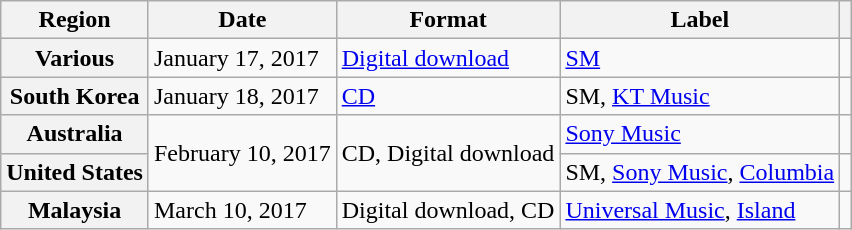<table class="wikitable plainrowheaders">
<tr>
<th scope="col">Region</th>
<th scope="col">Date</th>
<th scope="col">Format</th>
<th scope="col">Label</th>
<th scope="col"></th>
</tr>
<tr>
<th scope="row">Various</th>
<td>January 17, 2017</td>
<td><a href='#'>Digital download</a></td>
<td><a href='#'>SM</a></td>
<td style="text-align:center"></td>
</tr>
<tr>
<th scope="row">South Korea</th>
<td>January 18, 2017</td>
<td><a href='#'>CD</a></td>
<td>SM, <a href='#'>KT Music</a></td>
<td style="text-align:center"></td>
</tr>
<tr>
<th scope="row">Australia</th>
<td rowspan="2">February 10, 2017</td>
<td rowspan="2">CD, Digital download</td>
<td><a href='#'>Sony Music</a></td>
<td></td>
</tr>
<tr>
<th scope="row">United States</th>
<td>SM, <a href='#'>Sony Music</a>, <a href='#'>Columbia</a></td>
<td></td>
</tr>
<tr>
<th scope="row">Malaysia</th>
<td>March 10, 2017</td>
<td>Digital download, CD</td>
<td><a href='#'>Universal Music</a>, <a href='#'>Island</a></td>
<td style="text-align:center"></td>
</tr>
</table>
